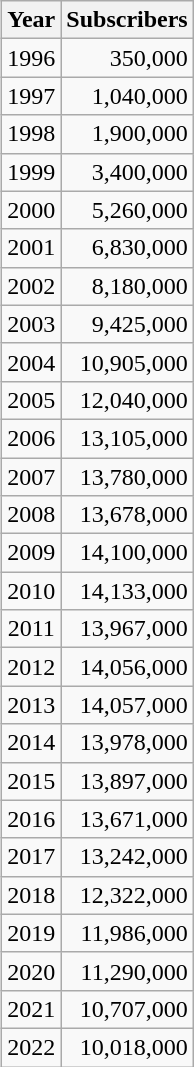<table style="float:right;"  class="wikitable">
<tr>
<th>Year</th>
<th style="text-align:right;">Subscribers</th>
</tr>
<tr>
<td style="text-align:center;">1996</td>
<td style="text-align:right;">350,000</td>
</tr>
<tr>
<td style="text-align:center;">1997</td>
<td style="text-align:right;">1,040,000</td>
</tr>
<tr>
<td style="text-align:center;">1998</td>
<td style="text-align:right;">1,900,000</td>
</tr>
<tr>
<td style="text-align:center;">1999</td>
<td style="text-align:right;">3,400,000</td>
</tr>
<tr>
<td style="text-align:center;">2000</td>
<td style="text-align:right;">5,260,000</td>
</tr>
<tr>
<td style="text-align:center;">2001</td>
<td style="text-align:right;">6,830,000</td>
</tr>
<tr>
<td style="text-align:center;">2002</td>
<td style="text-align:right;">8,180,000</td>
</tr>
<tr>
<td style="text-align:center;">2003</td>
<td style="text-align:right;">9,425,000</td>
</tr>
<tr>
<td style="text-align:center;">2004</td>
<td style="text-align:right;">10,905,000</td>
</tr>
<tr>
<td style="text-align:center;">2005</td>
<td style="text-align:right;">12,040,000</td>
</tr>
<tr>
<td style="text-align:center;">2006</td>
<td style="text-align:right;">13,105,000</td>
</tr>
<tr>
<td style="text-align:center;">2007</td>
<td style="text-align:right;">13,780,000</td>
</tr>
<tr>
<td style="text-align:center;">2008</td>
<td style="text-align:right;">13,678,000</td>
</tr>
<tr>
<td style="text-align:center;">2009</td>
<td style="text-align:right;">14,100,000</td>
</tr>
<tr>
<td style="text-align:center;">2010</td>
<td style="text-align:right;">14,133,000</td>
</tr>
<tr>
<td style="text-align:center;">2011</td>
<td style="text-align:right;">13,967,000</td>
</tr>
<tr>
<td style="text-align:center;">2012</td>
<td style="text-align:right;">14,056,000</td>
</tr>
<tr>
<td style="text-align:center;">2013</td>
<td style="text-align:right;">14,057,000</td>
</tr>
<tr>
<td style="text-align:center;">2014</td>
<td style="text-align:right;">13,978,000</td>
</tr>
<tr>
<td style="text-align:center;">2015</td>
<td style="text-align:right;">13,897,000</td>
</tr>
<tr>
<td style="text-align:center;">2016</td>
<td style="text-align:right;">13,671,000</td>
</tr>
<tr>
<td style="text-align:center;">2017</td>
<td style="text-align:right;">13,242,000</td>
</tr>
<tr>
<td style="text-align:center;">2018</td>
<td style="text-align:right;">12,322,000</td>
</tr>
<tr>
<td style="text-align:center;">2019</td>
<td style="text-align:right;">11,986,000</td>
</tr>
<tr>
<td style="text-align:center;">2020</td>
<td style="text-align:right;">11,290,000</td>
</tr>
<tr>
<td style="text-align:center;">2021</td>
<td style="text-align:right;">10,707,000</td>
</tr>
<tr>
<td>2022</td>
<td style="text-align:right;">10,018,000</td>
</tr>
</table>
